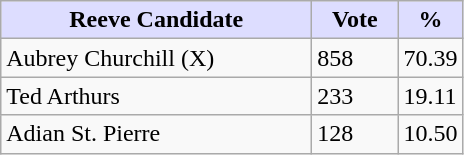<table class="wikitable">
<tr>
<th style="background:#ddf; width:200px;">Reeve Candidate </th>
<th style="background:#ddf; width:50px;">Vote</th>
<th style="background:#ddf; width:30px;">%</th>
</tr>
<tr>
<td>Aubrey Churchill (X)</td>
<td>858</td>
<td>70.39</td>
</tr>
<tr>
<td>Ted Arthurs</td>
<td>233</td>
<td>19.11</td>
</tr>
<tr>
<td>Adian St. Pierre</td>
<td>128</td>
<td>10.50</td>
</tr>
</table>
